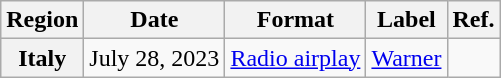<table class="wikitable plainrowheaders">
<tr>
<th>Region</th>
<th>Date</th>
<th>Format</th>
<th>Label</th>
<th>Ref.</th>
</tr>
<tr>
<th scope="row">Italy</th>
<td>July 28, 2023</td>
<td><a href='#'>Radio airplay</a></td>
<td><a href='#'>Warner</a></td>
<td style="text-align:center;"></td>
</tr>
</table>
